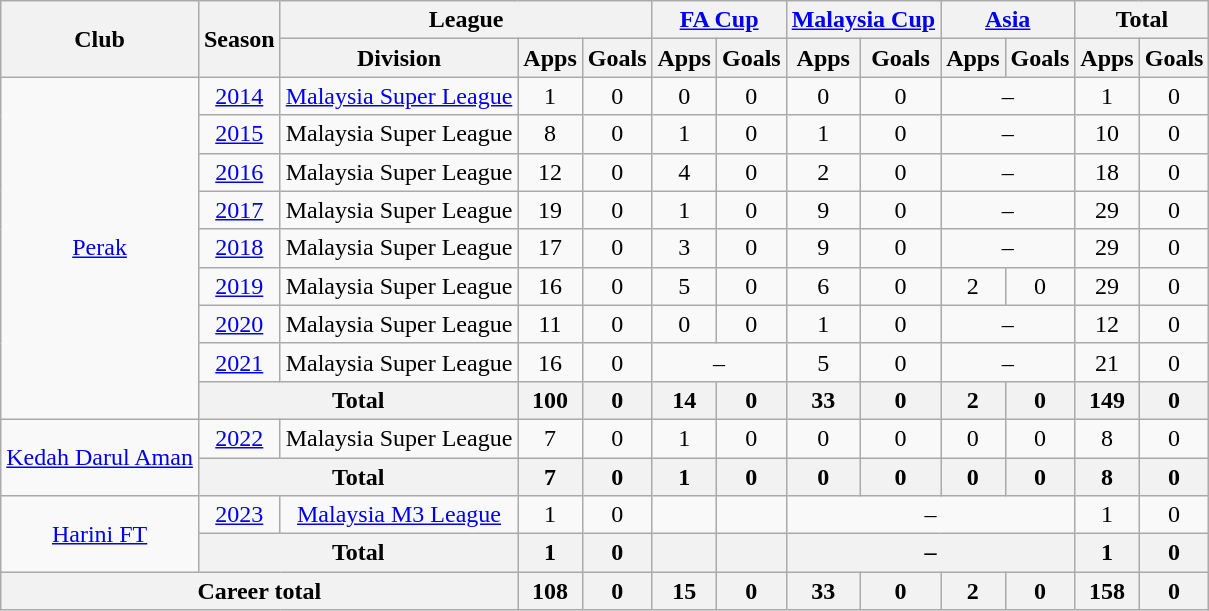<table class=wikitable style="text-align:center">
<tr>
<th rowspan=2>Club</th>
<th rowspan=2>Season</th>
<th colspan=3>League</th>
<th colspan=2><a href='#'>FA Cup</a></th>
<th colspan=2><a href='#'>Malaysia Cup</a></th>
<th colspan=2><a href='#'>Asia</a></th>
<th colspan=2>Total</th>
</tr>
<tr>
<th>Division</th>
<th>Apps</th>
<th>Goals</th>
<th>Apps</th>
<th>Goals</th>
<th>Apps</th>
<th>Goals</th>
<th>Apps</th>
<th>Goals</th>
<th>Apps</th>
<th>Goals</th>
</tr>
<tr>
<td rowspan="9"><a href='#'>Perak</a></td>
<td><a href='#'>2014</a></td>
<td><a href='#'>Malaysia Super League</a></td>
<td>1</td>
<td>0</td>
<td>0</td>
<td>0</td>
<td>0</td>
<td>0</td>
<td colspan="2">–</td>
<td>1</td>
<td>0</td>
</tr>
<tr>
<td><a href='#'>2015</a></td>
<td>Malaysia Super League</td>
<td>8</td>
<td>0</td>
<td>1</td>
<td>0</td>
<td>1</td>
<td>0</td>
<td colspan="2">–</td>
<td>10</td>
<td>0</td>
</tr>
<tr>
<td><a href='#'>2016</a></td>
<td>Malaysia Super League</td>
<td>12</td>
<td>0</td>
<td>4</td>
<td>0</td>
<td>2</td>
<td>0</td>
<td colspan="2">–</td>
<td>18</td>
<td>0</td>
</tr>
<tr>
<td><a href='#'>2017</a></td>
<td>Malaysia Super League</td>
<td>19</td>
<td>0</td>
<td>1</td>
<td>0</td>
<td>9</td>
<td>0</td>
<td colspan="2">–</td>
<td>29</td>
<td>0</td>
</tr>
<tr>
<td><a href='#'>2018</a></td>
<td>Malaysia Super League</td>
<td>17</td>
<td>0</td>
<td>3</td>
<td>0</td>
<td>9</td>
<td>0</td>
<td colspan="2">–</td>
<td>29</td>
<td>0</td>
</tr>
<tr>
<td><a href='#'>2019</a></td>
<td>Malaysia Super League</td>
<td>16</td>
<td>0</td>
<td>5</td>
<td>0</td>
<td>6</td>
<td>0</td>
<td>2</td>
<td>0</td>
<td>29</td>
<td>0</td>
</tr>
<tr>
<td><a href='#'>2020</a></td>
<td>Malaysia Super League</td>
<td>11</td>
<td>0</td>
<td>0</td>
<td>0</td>
<td>1</td>
<td>0</td>
<td colspan="2">–</td>
<td>12</td>
<td>0</td>
</tr>
<tr>
<td><a href='#'>2021</a></td>
<td>Malaysia Super League</td>
<td>16</td>
<td>0</td>
<td colspan="2">–</td>
<td>5</td>
<td>0</td>
<td colspan="2">–</td>
<td>21</td>
<td>0</td>
</tr>
<tr>
<th colspan=2>Total</th>
<th>100</th>
<th>0</th>
<th>14</th>
<th>0</th>
<th>33</th>
<th>0</th>
<th>2</th>
<th>0</th>
<th>149</th>
<th>0</th>
</tr>
<tr>
<td rowspan="2"><a href='#'>Kedah Darul Aman</a></td>
<td><a href='#'>2022</a></td>
<td>Malaysia Super League</td>
<td>7</td>
<td>0</td>
<td>1</td>
<td>0</td>
<td>0</td>
<td>0</td>
<td>0</td>
<td>0</td>
<td>8</td>
<td>0</td>
</tr>
<tr>
<th colspan=2>Total</th>
<th>7</th>
<th>0</th>
<th>1</th>
<th>0</th>
<th>0</th>
<th>0</th>
<th>0</th>
<th>0</th>
<th>8</th>
<th>0</th>
</tr>
<tr>
<td rowspan="2"><a href='#'>Harini FT</a></td>
<td><a href='#'>2023</a></td>
<td><a href='#'>Malaysia M3 League</a></td>
<td>1</td>
<td>0</td>
<td></td>
<td></td>
<td colspan="4">–</td>
<td>1</td>
<td>0</td>
</tr>
<tr>
<th colspan=2>Total</th>
<th>1</th>
<th>0</th>
<th></th>
<th></th>
<th colspan="4">–</th>
<th>1</th>
<th>0</th>
</tr>
<tr>
<th colspan=3>Career total</th>
<th>108</th>
<th>0</th>
<th>15</th>
<th>0</th>
<th>33</th>
<th>0</th>
<th>2</th>
<th>0</th>
<th>158</th>
<th>0</th>
</tr>
</table>
